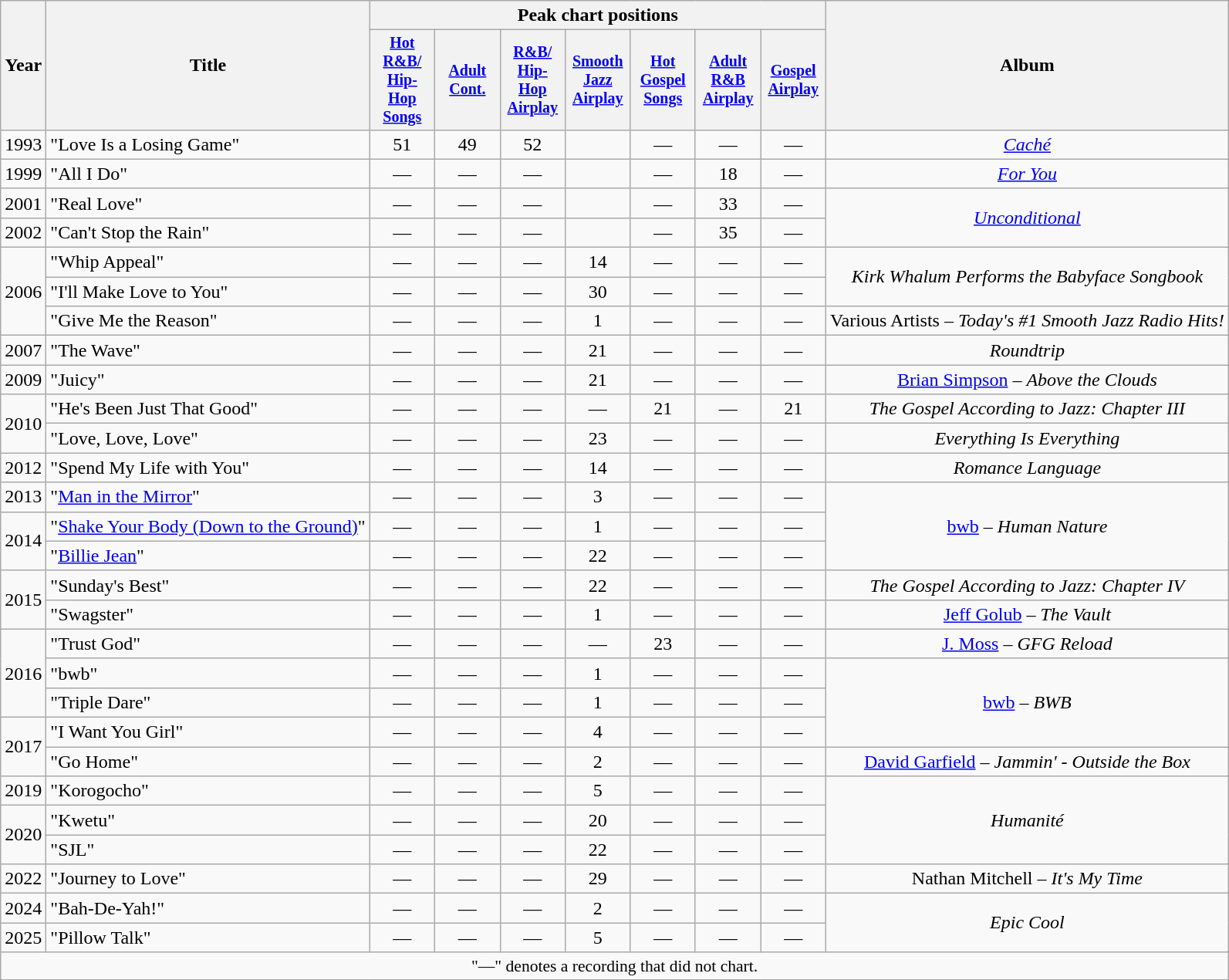<table class="wikitable" style="text-align:center";>
<tr>
<th rowspan="2">Year</th>
<th rowspan="2">Title</th>
<th colspan="7">Peak chart positions</th>
<th rowspan="2">Album</th>
</tr>
<tr style="font-size:smaller;">
<th style="width:50px;"><a href='#'>Hot R&B/<br>Hip-Hop<br>Songs</a><br></th>
<th style="width:50px;"><a href='#'>Adult<br>Cont.</a><br></th>
<th style="width:50px;"><a href='#'>R&B/<br>Hip-Hop<br>Airplay</a><br></th>
<th style="width:50px;"><a href='#'>Smooth Jazz<br>Airplay</a><br></th>
<th style="width:50px;"><a href='#'>Hot Gospel<br>Songs</a><br></th>
<th style="width:50px;"><a href='#'>Adult R&B<br>Airplay</a><br></th>
<th style="width:50px;"><a href='#'>Gospel<br>Airplay</a><br></th>
</tr>
<tr>
<td>1993</td>
<td align="left">"Love Is a Losing Game" <br></td>
<td>51</td>
<td>49</td>
<td>52</td>
<td></td>
<td>—</td>
<td>—</td>
<td>—</td>
<td><em><a href='#'>Caché</a></em></td>
</tr>
<tr>
<td>1999</td>
<td align="left">"All I Do"</td>
<td>—</td>
<td>—</td>
<td>—</td>
<td></td>
<td>—</td>
<td>18</td>
<td>—</td>
<td><em><a href='#'>For You</a></em></td>
</tr>
<tr>
<td>2001</td>
<td align="left">"Real Love" <br></td>
<td>—</td>
<td>—</td>
<td>—</td>
<td></td>
<td>—</td>
<td>33</td>
<td>—</td>
<td rowspan="2"><em><a href='#'>Unconditional</a></em></td>
</tr>
<tr>
<td>2002</td>
<td align="left">"Can't Stop the Rain"</td>
<td>—</td>
<td>—</td>
<td>—</td>
<td></td>
<td>—</td>
<td>35</td>
<td>—</td>
</tr>
<tr>
<td rowspan="3">2006</td>
<td align="left">"Whip Appeal"</td>
<td>—</td>
<td>—</td>
<td>—</td>
<td>14</td>
<td>—</td>
<td>—</td>
<td>—</td>
<td rowspan="2"><em>Kirk Whalum Performs the Babyface Songbook</em></td>
</tr>
<tr>
<td align="left">"I'll Make Love to You"</td>
<td>—</td>
<td>—</td>
<td>—</td>
<td>30</td>
<td>—</td>
<td>—</td>
<td>—</td>
</tr>
<tr>
<td align="left">"Give Me the Reason"</td>
<td>—</td>
<td>—</td>
<td>—</td>
<td>1</td>
<td>—</td>
<td>—</td>
<td>—</td>
<td>Various Artists – <em>Today's #1 Smooth Jazz Radio Hits!</em></td>
</tr>
<tr>
<td>2007</td>
<td align="left">"The Wave" </td>
<td>—</td>
<td>—</td>
<td>—</td>
<td>21</td>
<td>—</td>
<td>—</td>
<td>—</td>
<td><em>Roundtrip</em></td>
</tr>
<tr>
<td>2009</td>
<td align="left">"Juicy" <br></td>
<td>—</td>
<td>—</td>
<td>—</td>
<td>21</td>
<td>—</td>
<td>—</td>
<td>—</td>
<td><a href='#'>Brian Simpson</a> – <em>Above the Clouds</em></td>
</tr>
<tr>
<td rowspan="2">2010</td>
<td align="left">"He's Been Just That Good" <br></td>
<td>—</td>
<td>—</td>
<td>—</td>
<td>—</td>
<td>21</td>
<td>—</td>
<td>21</td>
<td><em>The Gospel According to Jazz: Chapter III</em></td>
</tr>
<tr>
<td align="left">"Love, Love, Love" <br></td>
<td>—</td>
<td>—</td>
<td>—</td>
<td>23</td>
<td>—</td>
<td>—</td>
<td>—</td>
<td><em>Everything Is Everything</em></td>
</tr>
<tr>
<td>2012</td>
<td align="left">"Spend My Life with You"</td>
<td>—</td>
<td>—</td>
<td>—</td>
<td>14</td>
<td>—</td>
<td>—</td>
<td>—</td>
<td><em>Romance Language</em></td>
</tr>
<tr>
<td>2013</td>
<td align="left">"<a href='#'>Man in the Mirror</a>"<br></td>
<td>—</td>
<td>—</td>
<td>—</td>
<td>3</td>
<td>—</td>
<td>—</td>
<td>—</td>
<td rowspan="3"><a href='#'>bwb</a> – <em>Human Nature</em></td>
</tr>
<tr>
<td rowspan="2">2014</td>
<td align="left">"<a href='#'>Shake Your Body (Down to the Ground)</a>"<br></td>
<td>—</td>
<td>—</td>
<td>—</td>
<td>1</td>
<td>—</td>
<td>—</td>
<td>—</td>
</tr>
<tr>
<td align="left">"<a href='#'>Billie Jean</a>"<br></td>
<td>—</td>
<td>—</td>
<td>—</td>
<td>22</td>
<td>—</td>
<td>—</td>
<td>—</td>
</tr>
<tr>
<td rowspan="2">2015</td>
<td align="left">"Sunday's Best"</td>
<td>—</td>
<td>—</td>
<td>—</td>
<td>22</td>
<td>—</td>
<td>—</td>
<td>—</td>
<td><em>The Gospel According to Jazz: Chapter IV</em></td>
</tr>
<tr>
<td align="left">"Swagster" <br></td>
<td>—</td>
<td>—</td>
<td>—</td>
<td>1</td>
<td>—</td>
<td>—</td>
<td>—</td>
<td><a href='#'>Jeff Golub</a> – <em>The Vault</em></td>
</tr>
<tr>
<td rowspan="3">2016</td>
<td align="left">"Trust God" <br></td>
<td>—</td>
<td>—</td>
<td>—</td>
<td>—</td>
<td>23</td>
<td>—</td>
<td>—</td>
<td><a href='#'>J. Moss</a> – <em>GFG Reload</em></td>
</tr>
<tr>
<td align="left">"bwb"<br></td>
<td>—</td>
<td>—</td>
<td>—</td>
<td>1</td>
<td>—</td>
<td>—</td>
<td>—</td>
<td rowspan="3"><a href='#'>bwb</a> – <em>BWB</em></td>
</tr>
<tr>
<td align="left">"Triple Dare"<br></td>
<td>—</td>
<td>—</td>
<td>—</td>
<td>1</td>
<td>—</td>
<td>—</td>
<td>—</td>
</tr>
<tr>
<td rowspan="2">2017</td>
<td align="left">"I Want You Girl"<br></td>
<td>—</td>
<td>—</td>
<td>—</td>
<td>4</td>
<td>—</td>
<td>—</td>
<td>—</td>
</tr>
<tr>
<td align="left">"Go Home" <br></td>
<td>—</td>
<td>—</td>
<td>—</td>
<td>2</td>
<td>—</td>
<td>—</td>
<td>—</td>
<td><a href='#'>David Garfield</a> – <em>Jammin' - Outside the Box</em></td>
</tr>
<tr>
<td>2019</td>
<td align="left">"Korogocho" <br></td>
<td>—</td>
<td>—</td>
<td>—</td>
<td>5</td>
<td>—</td>
<td>—</td>
<td>—</td>
<td rowspan="3"><em>Humanité</em></td>
</tr>
<tr>
<td rowspan="2">2020</td>
<td align="left">"Kwetu" <br></td>
<td>—</td>
<td>—</td>
<td>—</td>
<td>20</td>
<td>—</td>
<td>—</td>
<td>—</td>
</tr>
<tr>
<td align="left">"SJL" <br></td>
<td>—</td>
<td>—</td>
<td>—</td>
<td>22</td>
<td>—</td>
<td>—</td>
<td>—</td>
</tr>
<tr>
<td>2022</td>
<td align="left">"Journey to Love" <br></td>
<td>—</td>
<td>—</td>
<td>—</td>
<td>29</td>
<td>—</td>
<td>—</td>
<td>—</td>
<td>Nathan Mitchell – <em>It's My Time</em></td>
</tr>
<tr>
<td>2024</td>
<td align="left">"Bah-De-Yah!"</td>
<td>—</td>
<td>—</td>
<td>—</td>
<td>2</td>
<td>—</td>
<td>—</td>
<td>—</td>
<td rowspan="2"><em>Epic Cool</em></td>
</tr>
<tr>
<td>2025</td>
<td align="left">"Pillow Talk"</td>
<td>—</td>
<td>—</td>
<td>—</td>
<td>5</td>
<td>—</td>
<td>—</td>
<td>—</td>
</tr>
<tr>
<td colspan="10" style="font-size:90%">"—" denotes a recording that did not chart.</td>
</tr>
<tr>
</tr>
</table>
